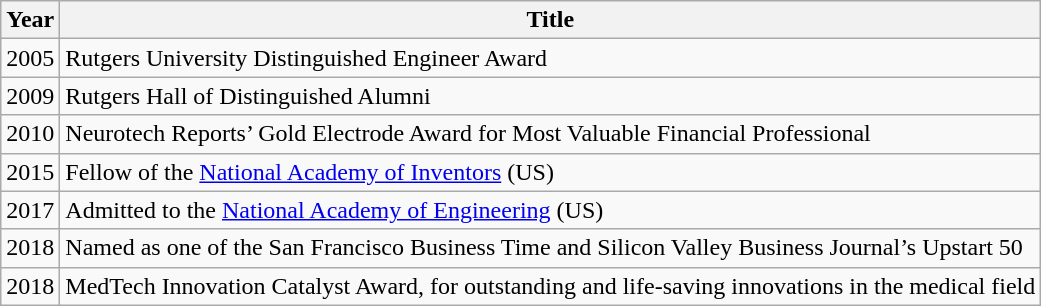<table class="wikitable">
<tr>
<th>Year</th>
<th>Title</th>
</tr>
<tr>
<td>2005</td>
<td>Rutgers University Distinguished Engineer Award</td>
</tr>
<tr>
<td>2009</td>
<td>Rutgers Hall of Distinguished Alumni</td>
</tr>
<tr>
<td>2010</td>
<td>Neurotech Reports’ Gold Electrode Award for Most Valuable Financial Professional</td>
</tr>
<tr>
<td>2015</td>
<td>Fellow of the <a href='#'>National Academy of Inventors</a> (US)</td>
</tr>
<tr>
<td>2017</td>
<td>Admitted to the <a href='#'>National Academy of Engineering</a> (US)</td>
</tr>
<tr>
<td>2018</td>
<td>Named as one of the San Francisco Business Time and Silicon Valley Business Journal’s Upstart 50</td>
</tr>
<tr>
<td>2018</td>
<td>MedTech Innovation Catalyst Award, for outstanding and life-saving innovations in the medical field</td>
</tr>
</table>
